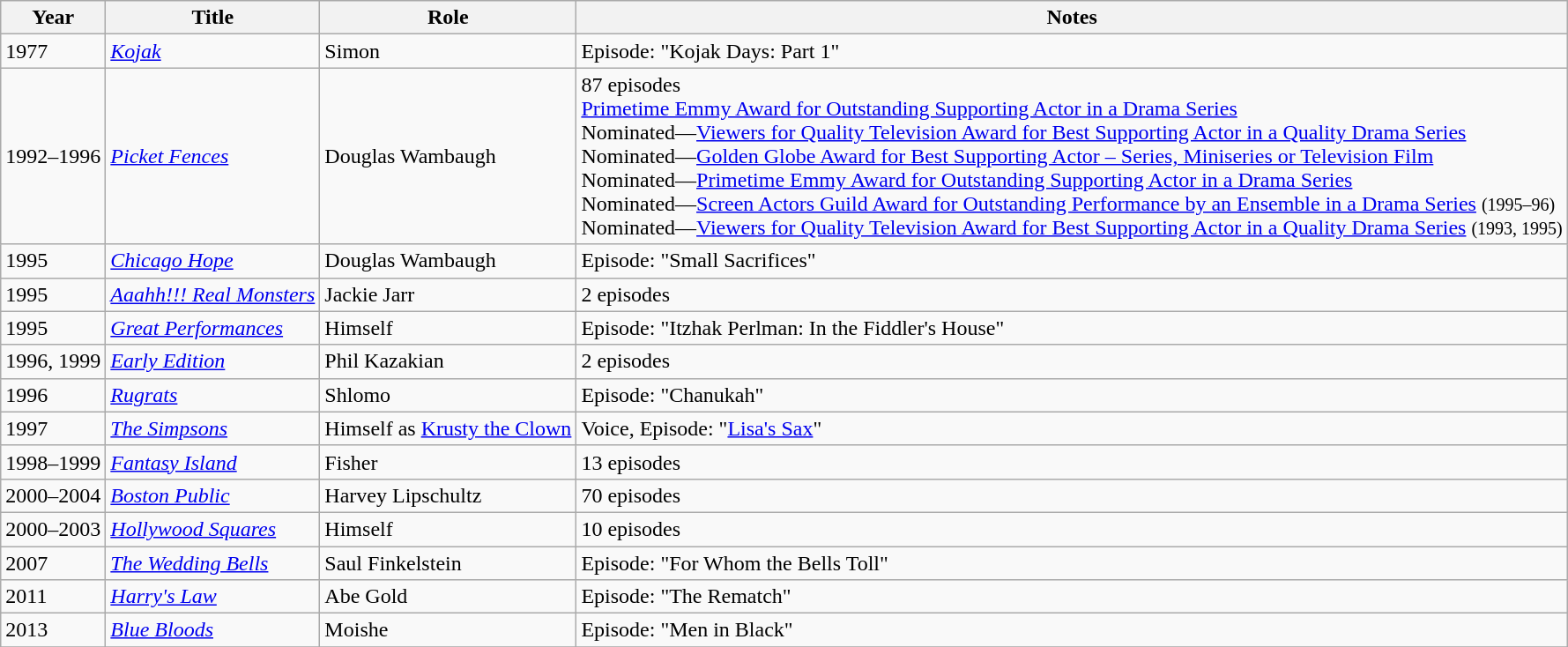<table class="wikitable sortable">
<tr>
<th>Year</th>
<th>Title</th>
<th>Role</th>
<th>Notes</th>
</tr>
<tr>
<td>1977</td>
<td><em><a href='#'>Kojak</a></em></td>
<td>Simon</td>
<td>Episode: "Kojak Days: Part 1"</td>
</tr>
<tr>
<td>1992–1996</td>
<td><em><a href='#'>Picket Fences</a></em></td>
<td>Douglas Wambaugh</td>
<td>87 episodes<br><a href='#'>Primetime Emmy Award for Outstanding Supporting Actor in a Drama Series</a><br>Nominated—<a href='#'>Viewers for Quality Television Award for Best Supporting Actor in a Quality Drama Series</a><br>Nominated—<a href='#'>Golden Globe Award for Best Supporting Actor – Series, Miniseries or Television Film</a><br>Nominated—<a href='#'>Primetime Emmy Award for Outstanding Supporting Actor in a Drama Series</a><br>Nominated—<a href='#'>Screen Actors Guild Award for Outstanding Performance by an Ensemble in a Drama Series</a> <small>(1995–96)</small><br>Nominated—<a href='#'>Viewers for Quality Television Award for Best Supporting Actor in a Quality Drama Series</a> <small>(1993, 1995)</small></td>
</tr>
<tr>
<td>1995</td>
<td><em><a href='#'>Chicago Hope</a></em></td>
<td>Douglas Wambaugh</td>
<td>Episode: "Small Sacrifices"</td>
</tr>
<tr>
<td>1995</td>
<td><em><a href='#'>Aaahh!!! Real Monsters</a></em></td>
<td>Jackie Jarr</td>
<td>2 episodes</td>
</tr>
<tr>
<td>1995</td>
<td><em><a href='#'>Great Performances</a></em></td>
<td>Himself</td>
<td>Episode: "Itzhak Perlman: In the Fiddler's House"</td>
</tr>
<tr>
<td>1996, 1999</td>
<td><em><a href='#'>Early Edition</a></em></td>
<td>Phil Kazakian</td>
<td>2 episodes</td>
</tr>
<tr>
<td>1996</td>
<td><em><a href='#'>Rugrats</a></em></td>
<td>Shlomo</td>
<td>Episode: "Chanukah"</td>
</tr>
<tr>
<td>1997</td>
<td><em><a href='#'>The Simpsons</a></em></td>
<td>Himself as <a href='#'>Krusty the Clown</a></td>
<td>Voice, Episode: "<a href='#'>Lisa's Sax</a>"</td>
</tr>
<tr>
<td>1998–1999</td>
<td><em><a href='#'>Fantasy Island</a></em></td>
<td>Fisher</td>
<td>13 episodes</td>
</tr>
<tr>
<td>2000–2004</td>
<td><em><a href='#'>Boston Public</a></em></td>
<td>Harvey Lipschultz</td>
<td>70 episodes</td>
</tr>
<tr>
<td>2000–2003</td>
<td><em><a href='#'>Hollywood Squares</a></em></td>
<td>Himself</td>
<td>10 episodes</td>
</tr>
<tr>
<td>2007</td>
<td><em><a href='#'>The Wedding Bells</a></em></td>
<td>Saul Finkelstein</td>
<td>Episode: "For Whom the Bells Toll"</td>
</tr>
<tr>
<td>2011</td>
<td><em><a href='#'>Harry's Law</a></em></td>
<td>Abe Gold</td>
<td>Episode: "The Rematch"</td>
</tr>
<tr>
<td>2013</td>
<td><em><a href='#'>Blue Bloods</a></em></td>
<td>Moishe</td>
<td>Episode: "Men in Black"</td>
</tr>
<tr>
</tr>
</table>
